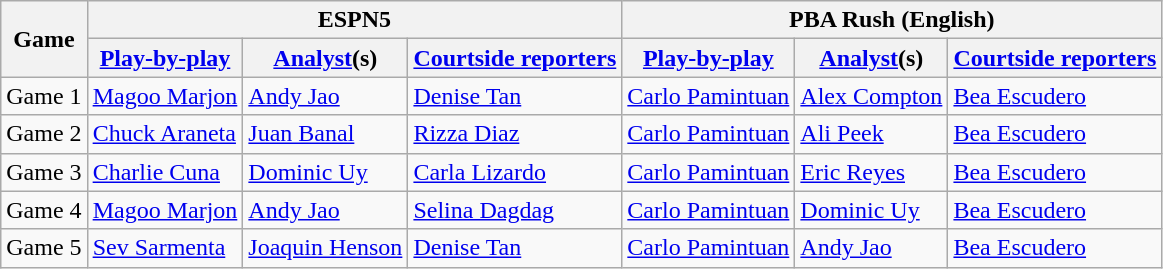<table class=wikitable>
<tr>
<th rowspan=2>Game</th>
<th colspan=3>ESPN5</th>
<th colspan=3>PBA Rush (English)</th>
</tr>
<tr>
<th><a href='#'>Play-by-play</a></th>
<th><a href='#'>Analyst</a>(s)</th>
<th><a href='#'>Courtside reporters</a></th>
<th><a href='#'>Play-by-play</a></th>
<th><a href='#'>Analyst</a>(s)</th>
<th><a href='#'>Courtside reporters</a></th>
</tr>
<tr>
<td>Game 1</td>
<td><a href='#'>Magoo Marjon</a></td>
<td><a href='#'>Andy Jao</a></td>
<td><a href='#'>Denise Tan</a></td>
<td><a href='#'>Carlo Pamintuan</a></td>
<td><a href='#'>Alex Compton</a></td>
<td><a href='#'>Bea Escudero</a></td>
</tr>
<tr>
<td>Game 2</td>
<td><a href='#'>Chuck Araneta</a></td>
<td><a href='#'>Juan Banal</a></td>
<td><a href='#'>Rizza Diaz</a></td>
<td><a href='#'>Carlo Pamintuan</a></td>
<td><a href='#'>Ali Peek</a></td>
<td><a href='#'>Bea Escudero</a></td>
</tr>
<tr>
<td>Game 3</td>
<td><a href='#'>Charlie Cuna</a></td>
<td><a href='#'>Dominic Uy</a></td>
<td><a href='#'>Carla Lizardo</a></td>
<td><a href='#'>Carlo Pamintuan</a></td>
<td><a href='#'>Eric Reyes</a></td>
<td><a href='#'>Bea Escudero</a></td>
</tr>
<tr>
<td>Game 4</td>
<td><a href='#'>Magoo Marjon</a></td>
<td><a href='#'>Andy Jao</a></td>
<td><a href='#'>Selina Dagdag</a></td>
<td><a href='#'>Carlo Pamintuan</a></td>
<td><a href='#'>Dominic Uy</a></td>
<td><a href='#'>Bea Escudero</a></td>
</tr>
<tr>
<td>Game 5</td>
<td><a href='#'>Sev Sarmenta </a></td>
<td><a href='#'>Joaquin Henson</a></td>
<td><a href='#'>Denise Tan</a></td>
<td><a href='#'>Carlo Pamintuan</a></td>
<td><a href='#'>Andy Jao</a></td>
<td><a href='#'>Bea Escudero</a></td>
</tr>
</table>
